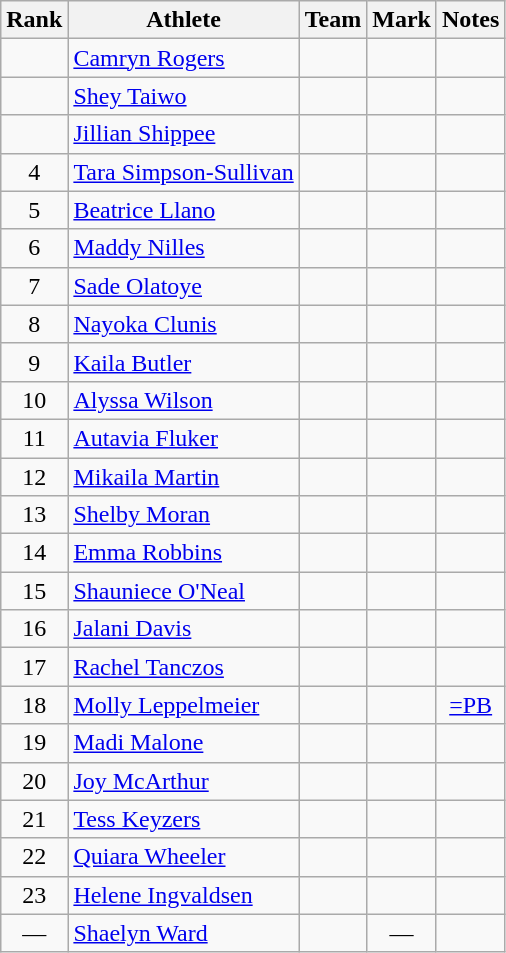<table class="wikitable sortable" style="text-align:center">
<tr>
<th>Rank</th>
<th>Athlete</th>
<th>Team</th>
<th>Mark</th>
<th>Notes</th>
</tr>
<tr>
<td></td>
<td align=left> <a href='#'>Camryn Rogers</a></td>
<td></td>
<td><strong></strong></td>
<td><a href='#'></a> </td>
</tr>
<tr>
<td></td>
<td align=left> <a href='#'>Shey Taiwo</a></td>
<td></td>
<td><strong></strong></td>
<td></td>
</tr>
<tr>
<td></td>
<td align=left> <a href='#'>Jillian Shippee</a></td>
<td></td>
<td><strong></strong></td>
<td></td>
</tr>
<tr>
<td>4</td>
<td align=left> <a href='#'>Tara Simpson-Sullivan</a></td>
<td></td>
<td><strong></strong></td>
<td></td>
</tr>
<tr>
<td>5</td>
<td align=left> <a href='#'>Beatrice Llano</a></td>
<td></td>
<td><strong></strong></td>
<td></td>
</tr>
<tr>
<td>6</td>
<td align=left> <a href='#'>Maddy Nilles</a></td>
<td></td>
<td><strong></strong></td>
<td></td>
</tr>
<tr>
<td>7</td>
<td align=left> <a href='#'>Sade Olatoye</a></td>
<td></td>
<td><strong></strong></td>
<td></td>
</tr>
<tr>
<td>8</td>
<td align=left> <a href='#'>Nayoka Clunis</a></td>
<td></td>
<td><strong></strong></td>
<td></td>
</tr>
<tr>
<td>9</td>
<td align=left> <a href='#'>Kaila Butler</a></td>
<td></td>
<td><strong></strong></td>
<td></td>
</tr>
<tr>
<td>10</td>
<td align=left> <a href='#'>Alyssa Wilson</a></td>
<td></td>
<td><strong></strong></td>
<td></td>
</tr>
<tr>
<td>11</td>
<td align=left> <a href='#'>Autavia Fluker</a></td>
<td></td>
<td><strong></strong></td>
<td></td>
</tr>
<tr>
<td>12</td>
<td align=left> <a href='#'>Mikaila Martin</a></td>
<td></td>
<td><strong></strong></td>
<td></td>
</tr>
<tr>
<td>13</td>
<td align=left> <a href='#'>Shelby Moran</a></td>
<td></td>
<td><strong></strong></td>
<td></td>
</tr>
<tr>
<td>14</td>
<td align=left> <a href='#'>Emma Robbins</a></td>
<td></td>
<td><strong></strong></td>
<td></td>
</tr>
<tr>
<td>15</td>
<td align=left> <a href='#'>Shauniece O'Neal</a></td>
<td></td>
<td><strong></strong></td>
<td></td>
</tr>
<tr>
<td>16</td>
<td align=left> <a href='#'>Jalani Davis</a></td>
<td></td>
<td><strong></strong></td>
<td></td>
</tr>
<tr>
<td>17</td>
<td align=left> <a href='#'>Rachel Tanczos</a></td>
<td></td>
<td><strong></strong></td>
<td></td>
</tr>
<tr>
<td>18</td>
<td align=left> <a href='#'>Molly Leppelmeier</a></td>
<td></td>
<td><strong></strong></td>
<td><a href='#'>=PB</a></td>
</tr>
<tr>
<td>19</td>
<td align=left> <a href='#'>Madi Malone</a></td>
<td></td>
<td><strong></strong></td>
<td></td>
</tr>
<tr>
<td>20</td>
<td align=left> <a href='#'>Joy McArthur</a></td>
<td></td>
<td><strong></strong></td>
<td></td>
</tr>
<tr>
<td>21</td>
<td align=left> <a href='#'>Tess Keyzers</a></td>
<td></td>
<td><strong></strong></td>
<td></td>
</tr>
<tr>
<td>22</td>
<td align=left> <a href='#'>Quiara Wheeler</a></td>
<td></td>
<td><strong></strong></td>
<td></td>
</tr>
<tr>
<td>23</td>
<td align=left> <a href='#'>Helene Ingvaldsen</a></td>
<td></td>
<td><strong></strong></td>
<td></td>
</tr>
<tr>
<td data-sort-value=24>—</td>
<td align=left> <a href='#'>Shaelyn Ward</a></td>
<td></td>
<td>—</td>
<td></td>
</tr>
</table>
